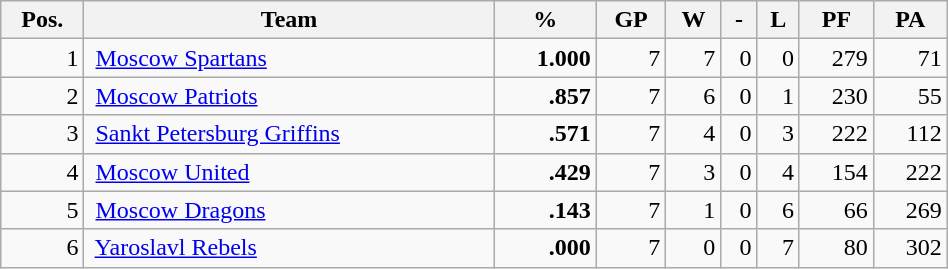<table class="wikitable" style="border:1px;width:50%; padding:0; margin:0;">
<tr>
<th>Pos.</th>
<th>Team</th>
<th>%</th>
<th>GP</th>
<th>W</th>
<th>-</th>
<th>L</th>
<th>PF</th>
<th>PA</th>
</tr>
<tr style="text-align:right;">
<td>1</td>
<td style="text-align:left;"> <a href='#'>Moscow Spartans</a></td>
<td><strong>1.000</strong></td>
<td>7</td>
<td>7</td>
<td>0</td>
<td>0</td>
<td>279</td>
<td>71</td>
</tr>
<tr style="text-align:right;">
<td>2</td>
<td style="text-align:left;"> <a href='#'>Moscow Patriots</a></td>
<td><strong>.857</strong></td>
<td>7</td>
<td>6</td>
<td>0</td>
<td>1</td>
<td>230</td>
<td>55</td>
</tr>
<tr style="text-align:right;">
<td>3</td>
<td style="text-align:left;"> <a href='#'>Sankt Petersburg Griffins</a></td>
<td><strong>.571</strong></td>
<td>7</td>
<td>4</td>
<td>0</td>
<td>3</td>
<td>222</td>
<td>112</td>
</tr>
<tr style="text-align:right;">
<td>4</td>
<td style="text-align:left;"> <a href='#'>Moscow United</a></td>
<td><strong>.429</strong></td>
<td>7</td>
<td>3</td>
<td>0</td>
<td>4</td>
<td>154</td>
<td>222</td>
</tr>
<tr style="text-align:right;">
<td>5</td>
<td style="text-align:left;"> <a href='#'>Moscow Dragons</a></td>
<td><strong>.143</strong></td>
<td>7</td>
<td>1</td>
<td>0</td>
<td>6</td>
<td>66</td>
<td>269</td>
</tr>
<tr style="text-align:right;">
<td>6</td>
<td style="text-align:left;"> <a href='#'>Yaroslavl Rebels</a></td>
<td><strong>.000</strong></td>
<td>7</td>
<td>0</td>
<td>0</td>
<td>7</td>
<td>80</td>
<td>302</td>
</tr>
</table>
